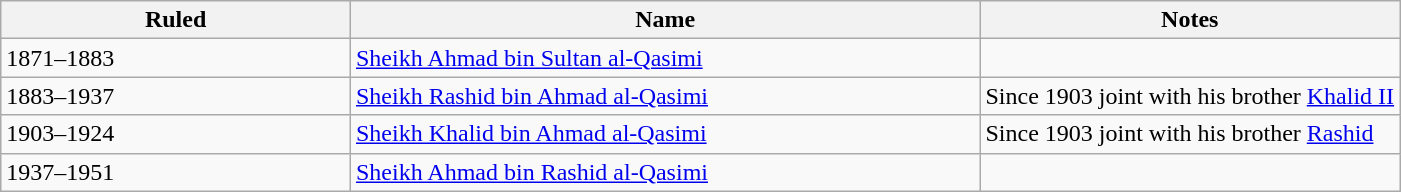<table class="wikitable sortable collapsible collapsed">
<tr>
<th width="25%">Ruled</th>
<th width="45%">Name</th>
<th width="30%">Notes</th>
</tr>
<tr>
<td>1871–1883</td>
<td><a href='#'>Sheikh Ahmad bin Sultan al-Qasimi</a></td>
<td></td>
</tr>
<tr>
<td>1883–1937</td>
<td><a href='#'>Sheikh Rashid bin Ahmad al-Qasimi</a></td>
<td>Since 1903 joint with his brother <a href='#'>Khalid II</a></td>
</tr>
<tr>
<td>1903–1924</td>
<td><a href='#'>Sheikh Khalid bin Ahmad al-Qasimi</a></td>
<td>Since 1903 joint with his brother <a href='#'>Rashid</a></td>
</tr>
<tr>
<td>1937–1951</td>
<td><a href='#'>Sheikh Ahmad bin Rashid al-Qasimi</a></td>
<td></td>
</tr>
</table>
